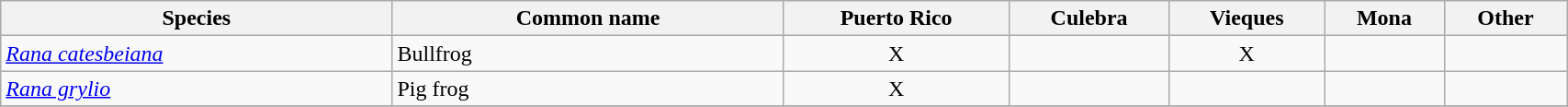<table width=90% class="wikitable">
<tr>
<th width=25%>Species</th>
<th width=25%>Common name</th>
<th>Puerto Rico</th>
<th>Culebra</th>
<th>Vieques</th>
<th>Mona</th>
<th>Other</th>
</tr>
<tr>
<td><em><a href='#'>Rana catesbeiana</a></em> </td>
<td>Bullfrog</td>
<td align=center>X</td>
<td></td>
<td align=center>X</td>
<td></td>
<td></td>
</tr>
<tr>
<td><em><a href='#'>Rana grylio</a></em> </td>
<td>Pig frog</td>
<td align=center>X</td>
<td></td>
<td></td>
<td></td>
<td></td>
</tr>
<tr>
</tr>
</table>
